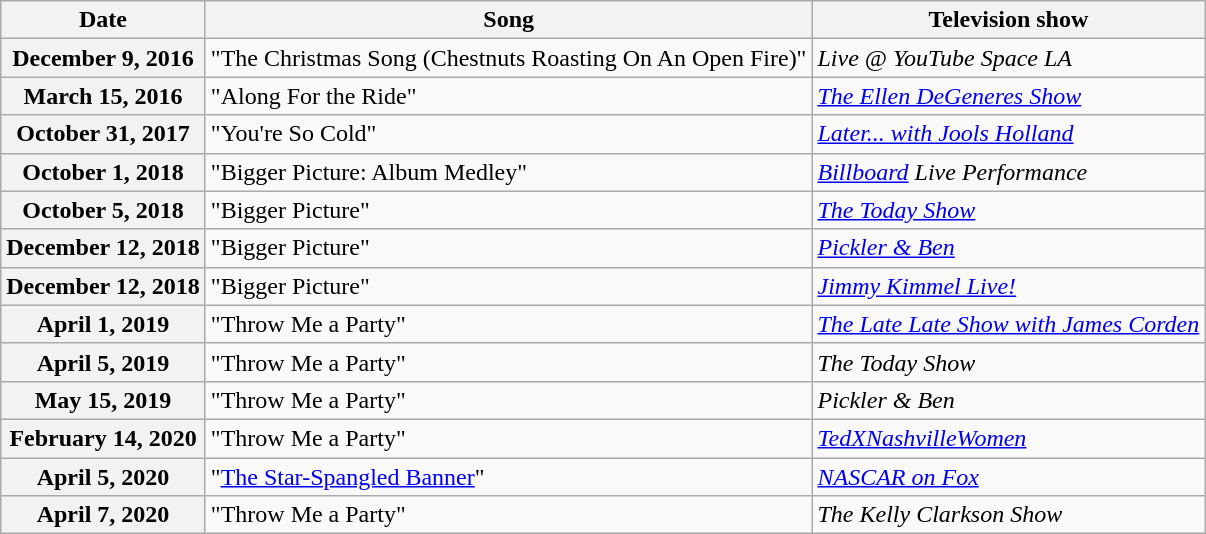<table class="wikitable sortable">
<tr>
<th scope="col">Date</th>
<th scope="col">Song</th>
<th scope="col" class="unsortable">Television show</th>
</tr>
<tr>
<th scope="row">December 9, 2016</th>
<td>"The Christmas Song (Chestnuts Roasting On An Open Fire)"</td>
<td><em>Live @ YouTube Space LA</em></td>
</tr>
<tr>
<th scope="row">March 15, 2016</th>
<td>"Along For the Ride"</td>
<td><em><a href='#'>The Ellen DeGeneres Show</a></em></td>
</tr>
<tr>
<th scope="row">October 31, 2017</th>
<td>"You're So Cold"</td>
<td><em><a href='#'>Later... with Jools Holland</a></em></td>
</tr>
<tr>
<th scope="row">October 1, 2018</th>
<td>"Bigger Picture: Album Medley"</td>
<td><em><a href='#'>Billboard</a> Live Performance</em></td>
</tr>
<tr>
<th scope="row">October 5, 2018</th>
<td>"Bigger Picture"</td>
<td><em><a href='#'>The Today Show</a></em></td>
</tr>
<tr>
<th scope="row">December 12, 2018</th>
<td>"Bigger Picture"</td>
<td><em><a href='#'>Pickler & Ben</a></em></td>
</tr>
<tr>
<th scope="row">December 12, 2018</th>
<td>"Bigger Picture"</td>
<td><em><a href='#'>Jimmy Kimmel Live!</a></em></td>
</tr>
<tr>
<th scope="row">April 1, 2019</th>
<td>"Throw Me a Party"</td>
<td><em><a href='#'>The Late Late Show with James Corden</a></em></td>
</tr>
<tr>
<th scope="row">April 5, 2019</th>
<td>"Throw Me a Party"</td>
<td><em>The Today Show</em></td>
</tr>
<tr>
<th scope="row">May 15, 2019</th>
<td>"Throw Me a Party"</td>
<td><em>Pickler & Ben</em></td>
</tr>
<tr>
<th scope="row">February 14, 2020</th>
<td>"Throw Me a Party"</td>
<td><em><a href='#'>TedXNashvilleWomen</a></em></td>
</tr>
<tr>
<th scope="row">April 5, 2020</th>
<td>"<a href='#'>The Star-Spangled Banner</a>"</td>
<td><em><a href='#'>NASCAR on Fox</a></em></td>
</tr>
<tr>
<th scope="row">April 7, 2020</th>
<td>"Throw Me a Party"</td>
<td><em>The Kelly Clarkson Show</em></td>
</tr>
</table>
